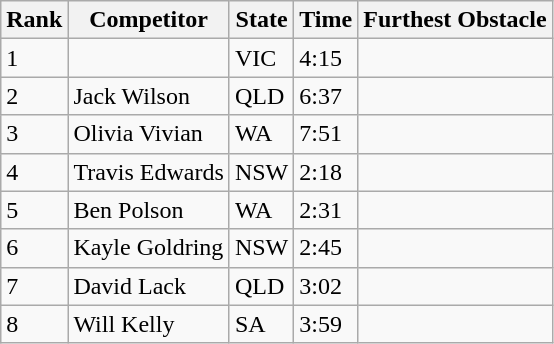<table class="wikitable sortable mw-collapsible">
<tr>
<th>Rank</th>
<th>Competitor</th>
<th>State</th>
<th>Time</th>
<th>Furthest Obstacle</th>
</tr>
<tr>
<td>1</td>
<td></td>
<td>VIC</td>
<td>4:15</td>
<td></td>
</tr>
<tr>
<td>2</td>
<td>Jack Wilson</td>
<td>QLD</td>
<td>6:37</td>
<td></td>
</tr>
<tr>
<td>3</td>
<td>Olivia Vivian</td>
<td>WA</td>
<td>7:51</td>
<td></td>
</tr>
<tr>
<td>4</td>
<td>Travis Edwards</td>
<td>NSW</td>
<td>2:18</td>
<td></td>
</tr>
<tr>
<td>5</td>
<td>Ben Polson</td>
<td>WA</td>
<td>2:31</td>
<td></td>
</tr>
<tr>
<td>6</td>
<td>Kayle Goldring</td>
<td>NSW</td>
<td>2:45</td>
<td></td>
</tr>
<tr>
<td>7</td>
<td>David Lack</td>
<td>QLD</td>
<td>3:02</td>
<td></td>
</tr>
<tr>
<td>8</td>
<td>Will Kelly</td>
<td>SA</td>
<td>3:59</td>
<td></td>
</tr>
</table>
